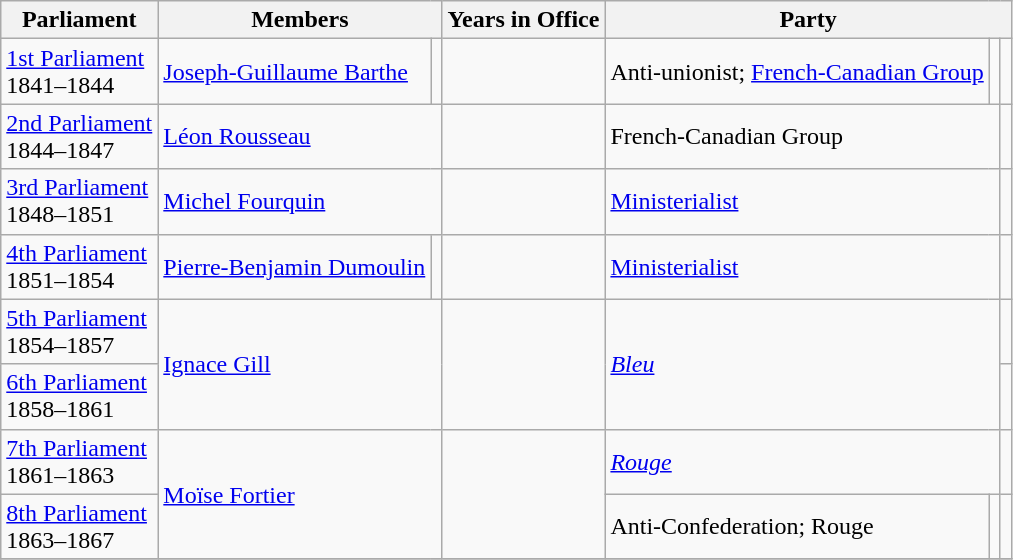<table class="wikitable">
<tr>
<th>Parliament</th>
<th colspan="2">Members</th>
<th>Years in Office</th>
<th colspan="3">Party</th>
</tr>
<tr>
<td><a href='#'>1st Parliament</a> <br> 1841–1844</td>
<td><a href='#'>Joseph-Guillaume Barthe</a></td>
<td></td>
<td></td>
<td>Anti-unionist;  <a href='#'>French-Canadian Group</a></td>
<td></td>
<td></td>
</tr>
<tr>
<td><a href='#'>2nd Parliament</a> <br> 1844–1847</td>
<td colspan="2"><a href='#'>Léon Rousseau</a></td>
<td></td>
<td colspan="2">French-Canadian Group</td>
<td></td>
</tr>
<tr>
<td><a href='#'>3rd Parliament</a> <br> 1848–1851</td>
<td colspan="2"><a href='#'>Michel Fourquin</a></td>
<td></td>
<td colspan="2"><a href='#'>Ministerialist</a></td>
<td></td>
</tr>
<tr>
<td><a href='#'>4th Parliament</a> <br> 1851–1854</td>
<td><a href='#'>Pierre-Benjamin Dumoulin</a></td>
<td></td>
<td></td>
<td colspan="2"><a href='#'>Ministerialist</a></td>
<td></td>
</tr>
<tr>
<td><a href='#'>5th Parliament</a> <br> 1854–1857</td>
<td colspan="2" rowspan="2"><a href='#'>Ignace Gill</a></td>
<td rowspan="2"></td>
<td colspan="2" rowspan="2"><a href='#'><em>Bleu</em></a></td>
<td></td>
</tr>
<tr>
<td><a href='#'>6th Parliament</a> <br> 1858–1861</td>
<td></td>
</tr>
<tr>
<td><a href='#'>7th Parliament</a> <br> 1861–1863</td>
<td colspan="2" rowspan="2"><a href='#'>Moïse Fortier</a></td>
<td rowspan="2"></td>
<td colspan="2"><a href='#'><em>Rouge</em></a></td>
<td></td>
</tr>
<tr>
<td><a href='#'>8th Parliament</a> <br> 1863–1867</td>
<td>Anti-Confederation;  Rouge</td>
<td></td>
<td></td>
</tr>
<tr>
</tr>
</table>
